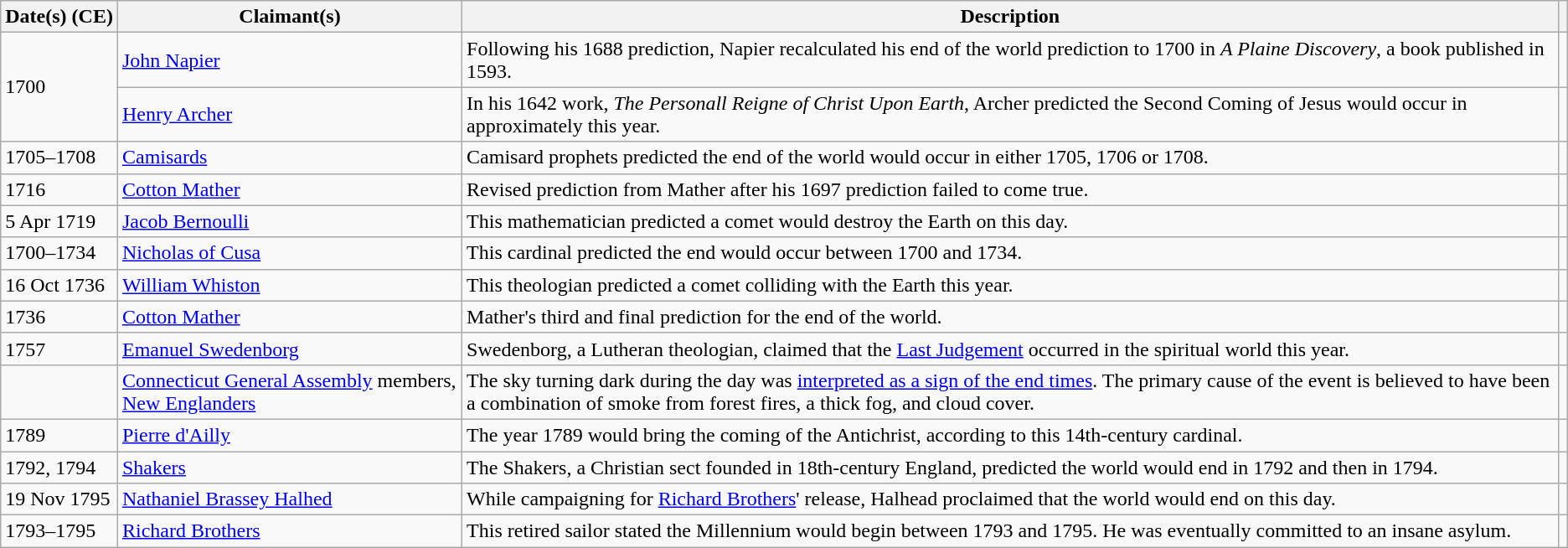<table class="wikitable">
<tr>
<th>Date(s) (CE)</th>
<th>Claimant(s)</th>
<th>Description</th>
<th></th>
</tr>
<tr>
<td rowspan="2">1700</td>
<td><a href='#'>John Napier</a></td>
<td>Following his 1688 prediction, Napier recalculated his end of the world prediction to 1700 in <em>A Plaine Discovery</em>, a book published in 1593.</td>
<td align=center></td>
</tr>
<tr>
<td><a href='#'>Henry Archer</a></td>
<td>In his 1642 work, <em>The Personall Reigne of Christ Upon Earth</em>, Archer predicted the Second Coming of Jesus would occur in approximately this year.</td>
<td align=center></td>
</tr>
<tr>
<td>1705–1708</td>
<td><a href='#'>Camisards</a></td>
<td>Camisard prophets predicted the end of the world would occur in either 1705, 1706 or 1708.</td>
<td align=center></td>
</tr>
<tr>
<td>1716</td>
<td><a href='#'>Cotton Mather</a></td>
<td>Revised prediction from Mather after his 1697 prediction failed to come true.</td>
<td align=center></td>
</tr>
<tr>
<td>5 Apr 1719</td>
<td><a href='#'>Jacob Bernoulli</a></td>
<td>This mathematician predicted a comet would destroy the Earth on this day.</td>
<td align=center></td>
</tr>
<tr>
<td>1700–1734</td>
<td><a href='#'>Nicholas of Cusa</a></td>
<td>This cardinal predicted the end would occur between 1700 and 1734.</td>
<td align=center></td>
</tr>
<tr>
<td>16 Oct 1736</td>
<td><a href='#'>William Whiston</a></td>
<td>This theologian predicted a comet colliding with the Earth this year.</td>
<td align=center></td>
</tr>
<tr>
<td>1736</td>
<td><a href='#'>Cotton Mather</a></td>
<td>Mather's third and final prediction for the end of the world.</td>
<td align=center></td>
</tr>
<tr>
<td>1757</td>
<td><a href='#'>Emanuel Swedenborg</a></td>
<td>Swedenborg, a  Lutheran theologian, claimed that the <a href='#'>Last Judgement</a> occurred in the spiritual world this year.</td>
<td align=center><br></td>
</tr>
<tr>
<td></td>
<td><a href='#'>Connecticut General Assembly</a> members, <a href='#'>New Englanders</a></td>
<td>The sky turning dark during the day was <a href='#'>interpreted as a sign of the end times</a>. The primary cause of the event is believed to have been a combination of smoke from forest fires, a thick fog, and cloud cover.</td>
<td align=center></td>
</tr>
<tr>
<td>1789</td>
<td><a href='#'>Pierre d'Ailly</a></td>
<td>The year 1789 would bring the coming of the Antichrist, according to this 14th-century cardinal.</td>
<td align=center></td>
</tr>
<tr>
<td>1792, 1794</td>
<td><a href='#'>Shakers</a></td>
<td>The Shakers, a Christian sect founded in 18th-century England, predicted the world would end in 1792 and then in 1794.</td>
<td align=center></td>
</tr>
<tr>
<td>19 Nov 1795</td>
<td><a href='#'>Nathaniel Brassey Halhed</a></td>
<td>While campaigning for <a href='#'>Richard Brothers</a>' release, Halhead proclaimed that the world would end on this day.</td>
<td align=center></td>
</tr>
<tr>
<td>1793–1795</td>
<td><a href='#'>Richard Brothers</a></td>
<td>This retired sailor stated the Millennium would begin between 1793 and 1795. He was eventually committed to an insane asylum.</td>
<td align=center></td>
</tr>
</table>
